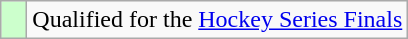<table class="wikitable">
<tr>
<td width=10px bgcolor=ccffcc></td>
<td>Qualified for the <a href='#'>Hockey Series Finals</a></td>
</tr>
</table>
